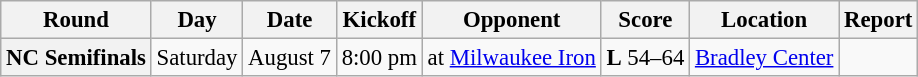<table class="wikitable" style="font-size: 95%;">
<tr>
<th>Round</th>
<th>Day</th>
<th>Date</th>
<th>Kickoff</th>
<th>Opponent</th>
<th>Score</th>
<th>Location</th>
<th>Report</th>
</tr>
<tr style= bgcolor="#ffcccc">
<th>NC Semifinals</th>
<td align="center">Saturday</td>
<td align="center">August 7</td>
<td>8:00 pm</td>
<td>at <a href='#'>Milwaukee Iron</a></td>
<td align="center"><strong>L</strong> 54–64</td>
<td align="center"><a href='#'>Bradley Center</a></td>
<td align="center"></td>
</tr>
</table>
